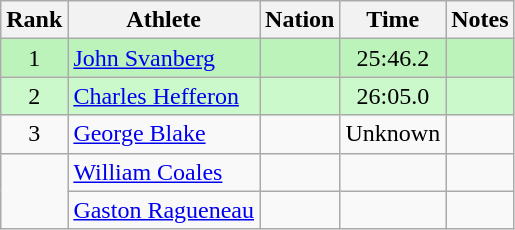<table class="wikitable sortable">
<tr>
<th>Rank</th>
<th>Athlete</th>
<th>Nation</th>
<th>Time</th>
<th>Notes</th>
</tr>
<tr bgcolor=bbf3bb>
<td align=center>1</td>
<td><a href='#'>John Svanberg</a></td>
<td></td>
<td align=center>25:46.2</td>
<td align=center></td>
</tr>
<tr bgcolor=ccf9cc>
<td align=center>2</td>
<td><a href='#'>Charles Hefferon</a></td>
<td></td>
<td align=center>26:05.0</td>
<td align=center></td>
</tr>
<tr>
<td align=center>3</td>
<td><a href='#'>George Blake</a></td>
<td></td>
<td align=center>Unknown</td>
<td></td>
</tr>
<tr>
<td rowspan=2 align=center></td>
<td><a href='#'>William Coales</a></td>
<td></td>
<td align=center></td>
<td></td>
</tr>
<tr>
<td><a href='#'>Gaston Ragueneau</a></td>
<td></td>
<td align=center></td>
<td></td>
</tr>
</table>
